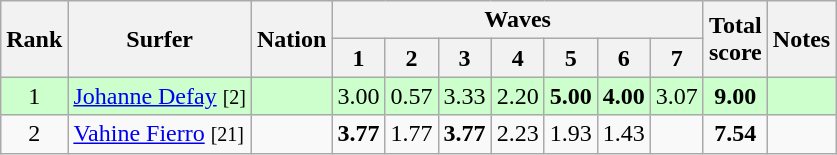<table class="wikitable sortable" style="text-align:center">
<tr>
<th rowspan=2>Rank</th>
<th rowspan=2>Surfer</th>
<th rowspan=2>Nation</th>
<th colspan=7>Waves</th>
<th rowspan=2>Total<br>score</th>
<th rowspan=2>Notes</th>
</tr>
<tr>
<th>1</th>
<th>2</th>
<th>3</th>
<th>4</th>
<th>5</th>
<th>6</th>
<th>7</th>
</tr>
<tr bgcolor=ccffcc>
<td>1</td>
<td align=left><a href='#'>Johanne Defay</a> <small>[2]</small></td>
<td align=left></td>
<td>3.00</td>
<td>0.57</td>
<td>3.33</td>
<td>2.20</td>
<td><strong>5.00</strong></td>
<td><strong>4.00</strong></td>
<td>3.07</td>
<td><strong>9.00</strong></td>
<td></td>
</tr>
<tr>
<td>2</td>
<td align=left><a href='#'>Vahine Fierro</a> <small>[21]</small></td>
<td align=left></td>
<td><strong>3.77</strong></td>
<td>1.77</td>
<td><strong>3.77</strong></td>
<td>2.23</td>
<td>1.93</td>
<td>1.43</td>
<td></td>
<td><strong>7.54</strong></td>
<td></td>
</tr>
</table>
